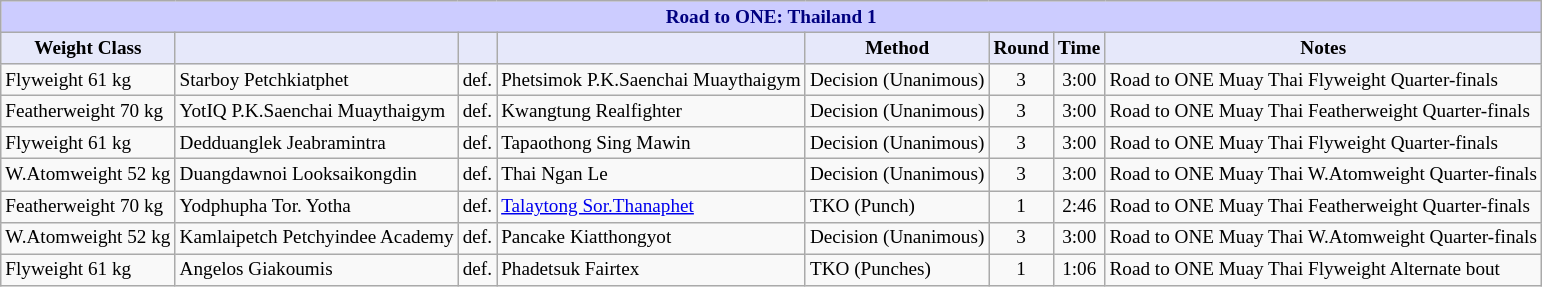<table class="wikitable" style="font-size: 80%;">
<tr>
<th colspan="8" style="background-color: #ccf; color: #000080; text-align: center;"><strong>Road to ONE: Thailand 1</strong></th>
</tr>
<tr>
<th colspan="1" style="background-color: #E6E8FA; color: #000000; text-align: center;">Weight Class</th>
<th colspan="1" style="background-color: #E6E8FA; color: #000000; text-align: center;"></th>
<th colspan="1" style="background-color: #E6E8FA; color: #000000; text-align: center;"></th>
<th colspan="1" style="background-color: #E6E8FA; color: #000000; text-align: center;"></th>
<th colspan="1" style="background-color: #E6E8FA; color: #000000; text-align: center;">Method</th>
<th colspan="1" style="background-color: #E6E8FA; color: #000000; text-align: center;">Round</th>
<th colspan="1" style="background-color: #E6E8FA; color: #000000; text-align: center;">Time</th>
<th colspan="1" style="background-color: #E6E8FA; color: #000000; text-align: center;">Notes</th>
</tr>
<tr>
<td>Flyweight 61 kg</td>
<td> Starboy Petchkiatphet</td>
<td align=center>def.</td>
<td> Phetsimok P.K.Saenchai Muaythaigym</td>
<td>Decision (Unanimous)</td>
<td align=center>3</td>
<td align=center>3:00</td>
<td>Road to ONE Muay Thai Flyweight Quarter-finals</td>
</tr>
<tr>
<td>Featherweight 70 kg</td>
<td> YotIQ P.K.Saenchai Muaythaigym</td>
<td align=center>def.</td>
<td> Kwangtung Realfighter</td>
<td>Decision (Unanimous)</td>
<td align=center>3</td>
<td align=center>3:00</td>
<td>Road to ONE Muay Thai Featherweight Quarter-finals</td>
</tr>
<tr>
<td>Flyweight 61 kg</td>
<td> Dedduanglek Jeabramintra</td>
<td align=center>def.</td>
<td> Tapaothong Sing Mawin</td>
<td>Decision (Unanimous)</td>
<td align=center>3</td>
<td align=center>3:00</td>
<td>Road to ONE Muay Thai Flyweight Quarter-finals</td>
</tr>
<tr>
<td>W.Atomweight 52 kg</td>
<td> Duangdawnoi Looksaikongdin</td>
<td align=center>def.</td>
<td> Thai Ngan Le</td>
<td>Decision (Unanimous)</td>
<td align=center>3</td>
<td align=center>3:00</td>
<td>Road to ONE Muay Thai W.Atomweight Quarter-finals</td>
</tr>
<tr>
<td>Featherweight 70 kg</td>
<td> Yodphupha Tor. Yotha</td>
<td align=center>def.</td>
<td> <a href='#'>Talaytong Sor.Thanaphet</a></td>
<td>TKO (Punch)</td>
<td align=center>1</td>
<td align=center>2:46</td>
<td>Road to ONE Muay Thai Featherweight Quarter-finals</td>
</tr>
<tr>
<td>W.Atomweight 52 kg</td>
<td> Kamlaipetch Petchyindee Academy</td>
<td align=center>def.</td>
<td> Pancake Kiatthongyot</td>
<td>Decision (Unanimous)</td>
<td align=center>3</td>
<td align=center>3:00</td>
<td>Road to ONE Muay Thai W.Atomweight Quarter-finals</td>
</tr>
<tr>
<td>Flyweight 61 kg</td>
<td> Angelos Giakoumis</td>
<td align=center>def.</td>
<td> Phadetsuk Fairtex</td>
<td>TKO (Punches)</td>
<td align=center>1</td>
<td align=center>1:06</td>
<td>Road to ONE Muay Thai Flyweight Alternate bout</td>
</tr>
</table>
